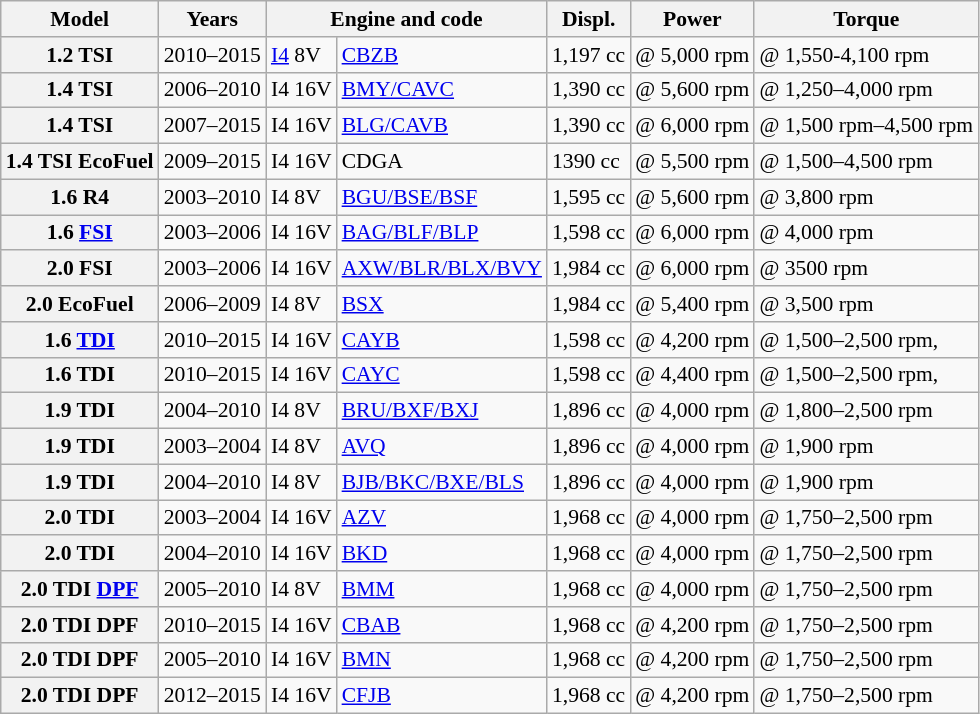<table class="wikitable" style="text-align:left; font-size:90%;">
<tr>
<th>Model</th>
<th>Years</th>
<th colspan="2">Engine and code</th>
<th>Displ.</th>
<th>Power</th>
<th>Torque</th>
</tr>
<tr>
<th>1.2 TSI</th>
<td>2010–2015</td>
<td><a href='#'>I4</a> 8V</td>
<td><a href='#'>CBZB</a></td>
<td>1,197 cc</td>
<td> @ 5,000 rpm</td>
<td> @ 1,550-4,100 rpm</td>
</tr>
<tr>
<th>1.4 TSI</th>
<td>2006–2010</td>
<td>I4 16V</td>
<td><a href='#'>BMY/CAVC</a></td>
<td>1,390 cc</td>
<td> @ 5,600 rpm</td>
<td> @ 1,250–4,000 rpm</td>
</tr>
<tr>
<th>1.4 TSI</th>
<td>2007–2015</td>
<td>I4 16V</td>
<td><a href='#'>BLG/CAVB</a></td>
<td>1,390 cc</td>
<td> @ 6,000 rpm</td>
<td> @ 1,500 rpm–4,500 rpm</td>
</tr>
<tr>
<th>1.4 TSI EcoFuel</th>
<td>2009–2015</td>
<td>I4 16V</td>
<td>CDGA</td>
<td>1390 cc</td>
<td> @ 5,500 rpm</td>
<td> @ 1,500–4,500 rpm</td>
</tr>
<tr>
<th>1.6 R4</th>
<td>2003–2010</td>
<td>I4 8V</td>
<td><a href='#'>BGU/BSE/BSF</a></td>
<td>1,595 cc</td>
<td> @ 5,600 rpm</td>
<td> @ 3,800 rpm</td>
</tr>
<tr>
<th>1.6 <a href='#'>FSI</a></th>
<td>2003–2006</td>
<td>I4 16V</td>
<td><a href='#'>BAG/BLF/BLP</a></td>
<td>1,598 cc</td>
<td> @ 6,000 rpm</td>
<td> @ 4,000 rpm</td>
</tr>
<tr>
<th>2.0 FSI</th>
<td>2003–2006</td>
<td>I4 16V</td>
<td><a href='#'>AXW/BLR/BLX/BVY</a></td>
<td>1,984 cc</td>
<td> @ 6,000 rpm</td>
<td> @ 3500 rpm</td>
</tr>
<tr>
<th>2.0 EcoFuel</th>
<td>2006–2009</td>
<td>I4 8V</td>
<td><a href='#'>BSX</a></td>
<td>1,984 cc</td>
<td> @ 5,400 rpm</td>
<td> @ 3,500 rpm</td>
</tr>
<tr>
<th>1.6 <a href='#'>TDI</a></th>
<td>2010–2015</td>
<td>I4 16V</td>
<td><a href='#'>CAYB</a></td>
<td>1,598 cc</td>
<td> @ 4,200 rpm</td>
<td> @ 1,500–2,500 rpm,</td>
</tr>
<tr>
<th>1.6 TDI</th>
<td>2010–2015</td>
<td>I4 16V</td>
<td><a href='#'>CAYC</a></td>
<td>1,598 cc</td>
<td> @ 4,400 rpm</td>
<td> @ 1,500–2,500 rpm,</td>
</tr>
<tr>
<th>1.9 TDI</th>
<td>2004–2010</td>
<td>I4 8V</td>
<td><a href='#'>BRU/BXF/BXJ</a></td>
<td>1,896 cc</td>
<td> @ 4,000 rpm</td>
<td> @ 1,800–2,500 rpm</td>
</tr>
<tr>
<th>1.9 TDI</th>
<td>2003–2004</td>
<td>I4 8V</td>
<td><a href='#'>AVQ</a></td>
<td>1,896 cc</td>
<td> @ 4,000 rpm</td>
<td> @ 1,900 rpm</td>
</tr>
<tr>
<th>1.9 TDI</th>
<td>2004–2010</td>
<td>I4 8V</td>
<td><a href='#'>BJB/BKC/BXE/BLS</a></td>
<td>1,896 cc</td>
<td> @ 4,000 rpm</td>
<td> @ 1,900 rpm</td>
</tr>
<tr>
<th>2.0 TDI</th>
<td>2003–2004</td>
<td>I4 16V</td>
<td><a href='#'>AZV</a></td>
<td>1,968 cc</td>
<td> @ 4,000 rpm</td>
<td> @ 1,750–2,500 rpm</td>
</tr>
<tr>
<th>2.0 TDI</th>
<td>2004–2010</td>
<td>I4 16V</td>
<td><a href='#'>BKD</a></td>
<td>1,968 cc</td>
<td> @ 4,000 rpm</td>
<td> @ 1,750–2,500 rpm</td>
</tr>
<tr>
<th>2.0 TDI <a href='#'>DPF</a></th>
<td>2005–2010</td>
<td>I4 8V</td>
<td><a href='#'>BMM</a></td>
<td>1,968 cc</td>
<td> @ 4,000 rpm</td>
<td> @ 1,750–2,500 rpm</td>
</tr>
<tr>
<th>2.0 TDI DPF</th>
<td>2010–2015</td>
<td>I4 16V</td>
<td><a href='#'>CBAB</a></td>
<td>1,968 cc</td>
<td> @ 4,200 rpm</td>
<td> @ 1,750–2,500 rpm</td>
</tr>
<tr>
<th>2.0 TDI DPF</th>
<td>2005–2010</td>
<td>I4 16V</td>
<td><a href='#'>BMN</a></td>
<td>1,968 cc</td>
<td> @ 4,200 rpm</td>
<td> @ 1,750–2,500 rpm</td>
</tr>
<tr>
<th>2.0 TDI DPF</th>
<td>2012–2015</td>
<td>I4 16V</td>
<td><a href='#'>CFJB</a></td>
<td>1,968 cc</td>
<td> @ 4,200 rpm</td>
<td> @ 1,750–2,500 rpm</td>
</tr>
</table>
